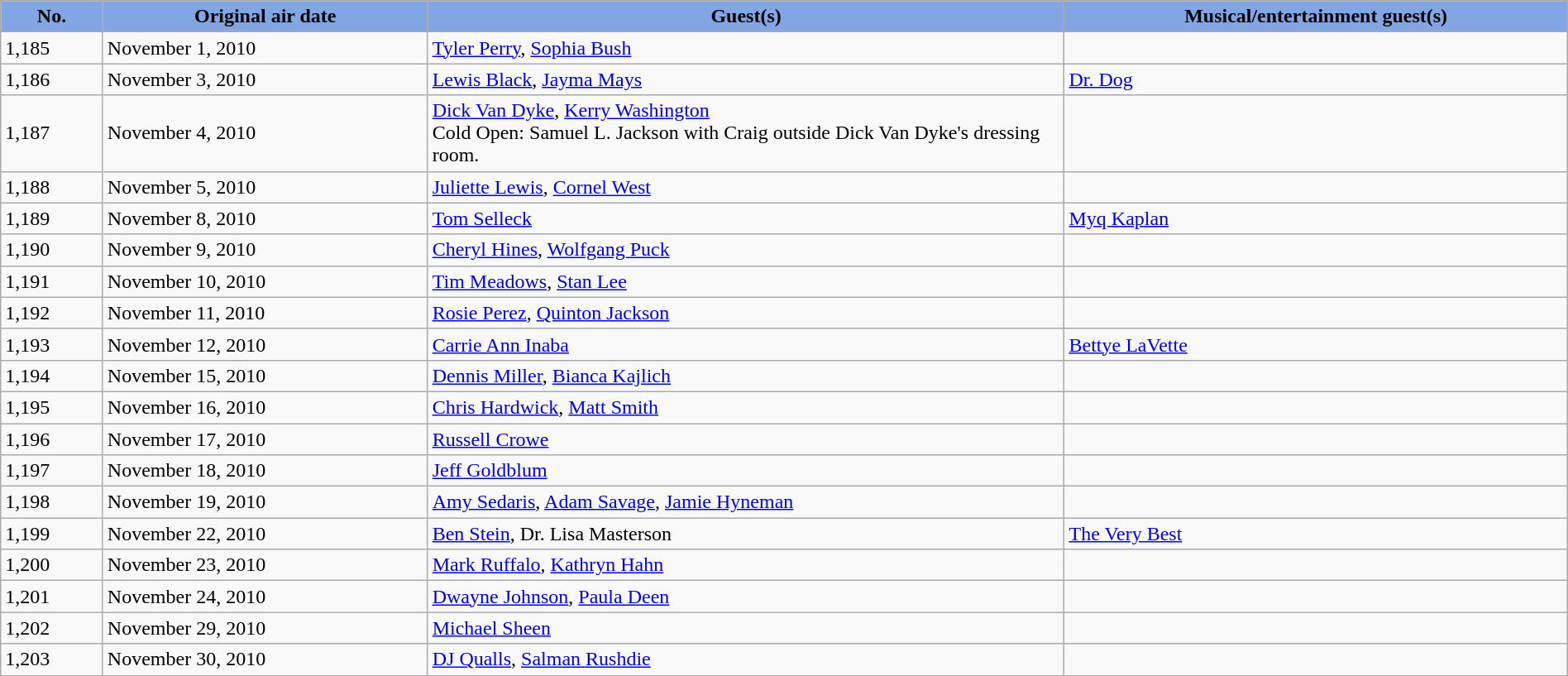<table class="wikitable plainrowheaders" style="width:100%;">
<tr>
<th style="width:50px; background:#81a6e3;">No.</th>
<th style="width:175px; background:#81a6e3;">Original air date</th>
<th style="width:350px; background:#81a6e3;">Guest(s)</th>
<th style="width:275px; background:#81a6e3;">Musical/entertainment guest(s)</th>
</tr>
<tr>
<td>1,185</td>
<td>November 1, 2010</td>
<td><a href='#'>Tyler Perry</a>, <a href='#'>Sophia Bush</a></td>
<td></td>
</tr>
<tr>
<td>1,186</td>
<td>November 3, 2010</td>
<td><a href='#'>Lewis Black</a>, <a href='#'>Jayma Mays</a></td>
<td><a href='#'>Dr. Dog</a></td>
</tr>
<tr>
<td>1,187</td>
<td>November 4, 2010</td>
<td><a href='#'>Dick Van Dyke</a>, <a href='#'>Kerry Washington</a><br>Cold Open: Samuel L. Jackson with Craig outside Dick Van Dyke's dressing room.</td>
<td></td>
</tr>
<tr>
<td>1,188</td>
<td>November 5, 2010</td>
<td><a href='#'>Juliette Lewis</a>, <a href='#'>Cornel West</a></td>
<td></td>
</tr>
<tr>
<td>1,189</td>
<td>November 8, 2010</td>
<td><a href='#'>Tom Selleck</a></td>
<td><a href='#'>Myq Kaplan</a></td>
</tr>
<tr>
<td>1,190</td>
<td>November 9, 2010</td>
<td><a href='#'>Cheryl Hines</a>, <a href='#'>Wolfgang Puck</a></td>
<td></td>
</tr>
<tr>
<td>1,191</td>
<td>November 10, 2010</td>
<td><a href='#'>Tim Meadows</a>, <a href='#'>Stan Lee</a></td>
<td></td>
</tr>
<tr>
<td>1,192</td>
<td>November 11, 2010</td>
<td><a href='#'>Rosie Perez</a>, <a href='#'>Quinton Jackson</a></td>
<td></td>
</tr>
<tr>
<td>1,193</td>
<td>November 12, 2010</td>
<td><a href='#'>Carrie Ann Inaba</a></td>
<td><a href='#'>Bettye LaVette</a></td>
</tr>
<tr>
<td>1,194</td>
<td>November 15, 2010</td>
<td><a href='#'>Dennis Miller</a>, <a href='#'>Bianca Kajlich</a></td>
<td></td>
</tr>
<tr>
<td>1,195</td>
<td>November 16, 2010</td>
<td><a href='#'>Chris Hardwick</a>, <a href='#'>Matt Smith</a></td>
<td></td>
</tr>
<tr>
<td>1,196</td>
<td>November 17, 2010</td>
<td><a href='#'>Russell Crowe</a></td>
<td></td>
</tr>
<tr>
<td>1,197</td>
<td>November 18, 2010</td>
<td><a href='#'>Jeff Goldblum</a></td>
<td></td>
</tr>
<tr>
<td>1,198</td>
<td>November 19, 2010</td>
<td><a href='#'>Amy Sedaris</a>, <a href='#'>Adam Savage</a>, <a href='#'>Jamie Hyneman</a></td>
<td></td>
</tr>
<tr>
<td>1,199</td>
<td>November 22, 2010</td>
<td><a href='#'>Ben Stein</a>, Dr. Lisa Masterson</td>
<td><a href='#'>The Very Best</a></td>
</tr>
<tr>
<td>1,200</td>
<td>November 23, 2010</td>
<td><a href='#'>Mark Ruffalo</a>, <a href='#'>Kathryn Hahn</a></td>
<td></td>
</tr>
<tr>
<td>1,201</td>
<td>November 24, 2010</td>
<td><a href='#'>Dwayne Johnson</a>, <a href='#'>Paula Deen</a></td>
<td></td>
</tr>
<tr>
<td>1,202</td>
<td>November 29, 2010</td>
<td><a href='#'>Michael Sheen</a></td>
<td></td>
</tr>
<tr>
<td>1,203</td>
<td>November 30, 2010</td>
<td><a href='#'>DJ Qualls</a>, <a href='#'>Salman Rushdie</a></td>
</tr>
</table>
